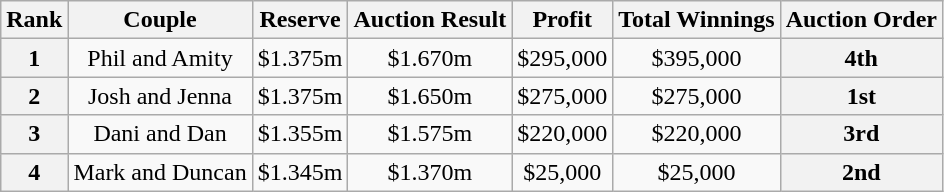<table class="wikitable" style="text-align:center">
<tr>
<th>Rank</th>
<th>Couple</th>
<th>Reserve</th>
<th>Auction Result</th>
<th>Profit</th>
<th>Total Winnings</th>
<th>Auction Order</th>
</tr>
<tr>
<th>1</th>
<td>Phil and Amity</td>
<td>$1.375m</td>
<td>$1.670m</td>
<td>$295,000</td>
<td>$395,000</td>
<th>4th</th>
</tr>
<tr>
<th>2</th>
<td>Josh and Jenna</td>
<td>$1.375m</td>
<td>$1.650m</td>
<td>$275,000</td>
<td>$275,000</td>
<th>1st</th>
</tr>
<tr>
<th>3</th>
<td>Dani and Dan</td>
<td>$1.355m</td>
<td>$1.575m</td>
<td>$220,000</td>
<td>$220,000</td>
<th>3rd</th>
</tr>
<tr>
<th>4</th>
<td>Mark and Duncan</td>
<td>$1.345m</td>
<td>$1.370m</td>
<td>$25,000</td>
<td>$25,000</td>
<th>2nd</th>
</tr>
</table>
